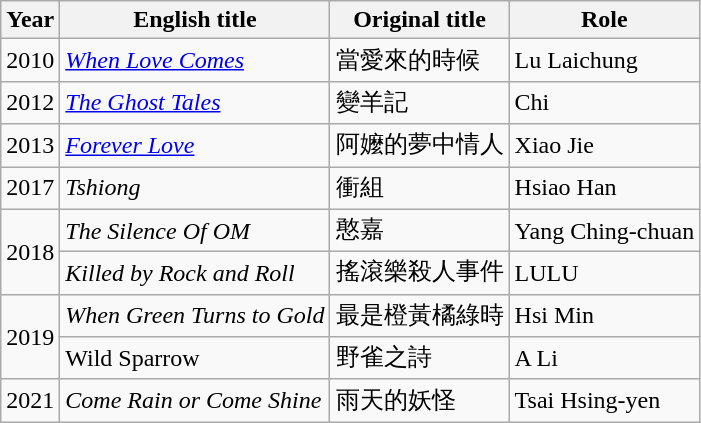<table class="wikitable sortable">
<tr>
<th>Year</th>
<th>English title</th>
<th>Original title</th>
<th>Role</th>
</tr>
<tr>
<td>2010</td>
<td><em><a href='#'>When Love Comes</a></em></td>
<td>當愛來的時候</td>
<td>Lu Laichung</td>
</tr>
<tr>
<td>2012</td>
<td><em><a href='#'>The Ghost Tales</a></em></td>
<td>變羊記</td>
<td>Chi</td>
</tr>
<tr>
<td>2013</td>
<td><em><a href='#'>Forever Love</a></em></td>
<td>阿嬤的夢中情人</td>
<td>Xiao Jie</td>
</tr>
<tr>
<td>2017</td>
<td><em>Tshiong</em></td>
<td>衝組</td>
<td>Hsiao Han</td>
</tr>
<tr>
<td rowspan="2">2018</td>
<td><em>The Silence Of OM</em></td>
<td>憨嘉</td>
<td>Yang Ching-chuan</td>
</tr>
<tr>
<td><em>Killed by Rock and Roll</em></td>
<td>搖滾樂殺人事件</td>
<td>LULU</td>
</tr>
<tr>
<td rowspan="2">2019</td>
<td><em>When Green Turns to Gold</em></td>
<td>最是橙黃橘綠時</td>
<td>Hsi Min</td>
</tr>
<tr>
<td>Wild Sparrow</td>
<td>野雀之詩</td>
<td>A Li</td>
</tr>
<tr>
<td>2021</td>
<td><em>Come Rain or Come Shine</em></td>
<td>雨天的妖怪</td>
<td>Tsai Hsing-yen</td>
</tr>
</table>
